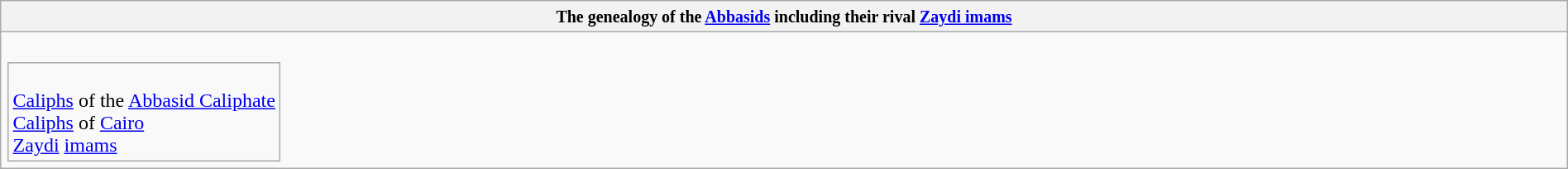<table class="wikitable collapsible collapsed" border="1" style="width:100%; text-align:center;">
<tr>
<th><small>The genealogy of the <a href='#'>Abbasids</a> including their rival <a href='#'>Zaydi imams</a> </small></th>
</tr>
<tr>
<td><br><table - style="vertical-align:top">
<tr>
<td colspan=100% style="text-align:left"><br> <a href='#'>Caliphs</a> of the <a href='#'>Abbasid Caliphate</a><br>
 <a href='#'>Caliphs</a> of <a href='#'>Cairo</a><br>
 <a href='#'>Zaydi</a> <a href='#'>imams</a></td>
</tr>
</table>





































































</td>
</tr>
</table>
